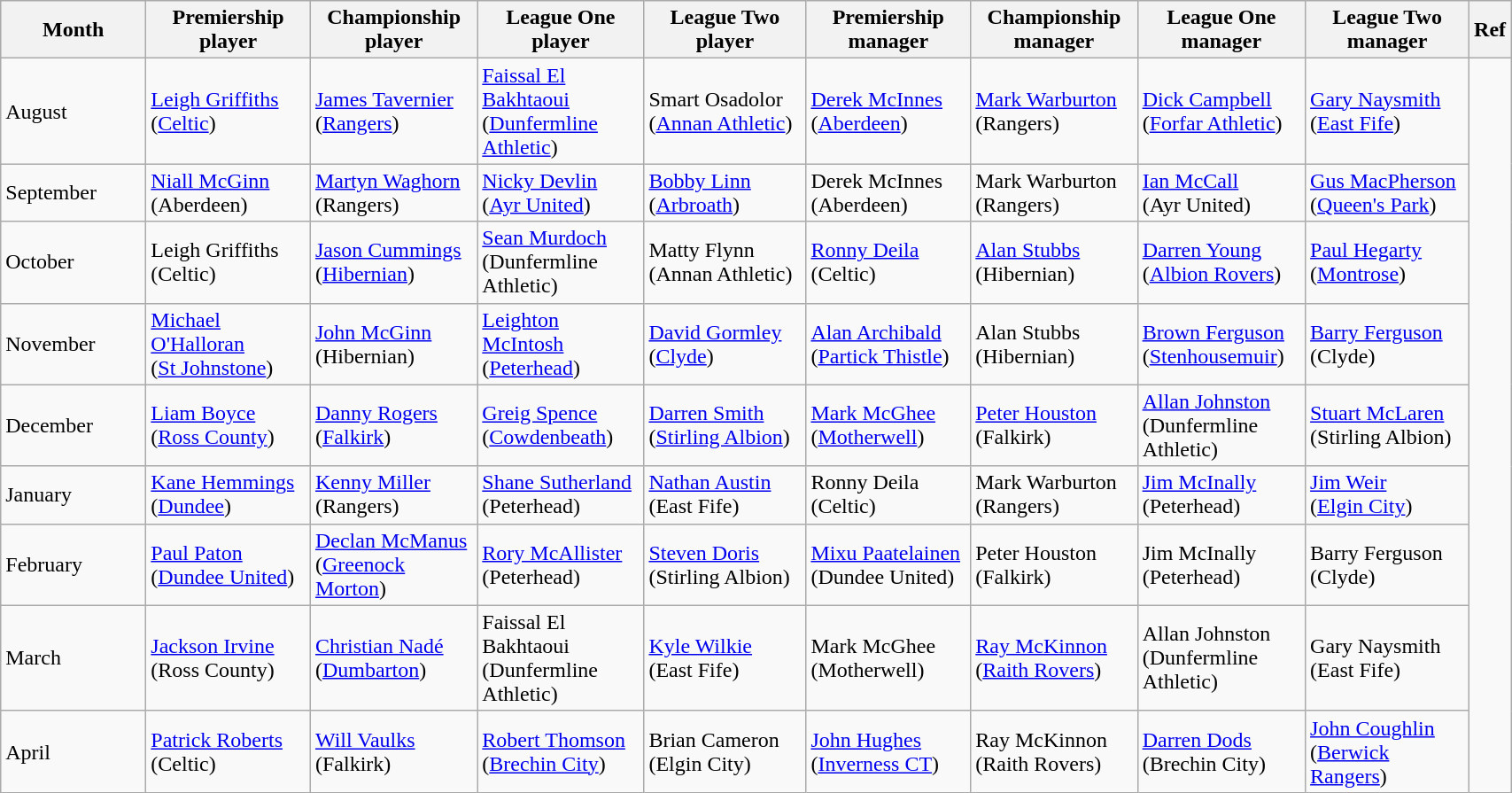<table class="wikitable" style="width: 90%">
<tr>
<th style="width: 10%">Month</th>
<th style="width: 11.25%">Premiership<br>player</th>
<th style="width: 11.25%">Championship<br>player</th>
<th style="width: 11.25%">League One<br>player</th>
<th style="width: 11.25%">League Two<br>player</th>
<th style="width: 11.25%">Premiership<br>manager</th>
<th style="width: 11.25%">Championship<br>manager</th>
<th style="width: 11.25%">League One<br>manager</th>
<th style="width: 11.25%">League Two<br>manager</th>
<th style="width: 11.25%">Ref</th>
</tr>
<tr>
<td>August</td>
<td><a href='#'>Leigh Griffiths</a><br>(<a href='#'>Celtic</a>)</td>
<td><a href='#'>James Tavernier</a><br>(<a href='#'>Rangers</a>)</td>
<td><a href='#'>Faissal El Bakhtaoui</a><br>(<a href='#'>Dunfermline Athletic</a>)</td>
<td>Smart Osadolor<br> (<a href='#'>Annan Athletic</a>)</td>
<td><a href='#'>Derek McInnes</a><br>(<a href='#'>Aberdeen</a>)</td>
<td><a href='#'>Mark Warburton</a><br>(Rangers)</td>
<td><a href='#'>Dick Campbell</a><br>(<a href='#'>Forfar Athletic</a>)</td>
<td><a href='#'>Gary Naysmith</a><br>(<a href='#'>East Fife</a>)</td>
<td rowspan="9"></td>
</tr>
<tr>
<td>September</td>
<td><a href='#'>Niall McGinn</a><br>(Aberdeen)</td>
<td><a href='#'>Martyn Waghorn</a><br>(Rangers)</td>
<td><a href='#'>Nicky Devlin</a><br>(<a href='#'>Ayr United</a>)</td>
<td><a href='#'>Bobby Linn</a><br>(<a href='#'>Arbroath</a>)</td>
<td>Derek McInnes<br>(Aberdeen)</td>
<td>Mark Warburton<br>(Rangers)</td>
<td><a href='#'>Ian McCall</a><br>(Ayr United)</td>
<td><a href='#'>Gus MacPherson</a><br>(<a href='#'>Queen's Park</a>)</td>
</tr>
<tr>
<td>October</td>
<td>Leigh Griffiths<br>(Celtic)</td>
<td><a href='#'>Jason Cummings</a><br>(<a href='#'>Hibernian</a>)</td>
<td><a href='#'>Sean Murdoch</a><br>(Dunfermline Athletic)</td>
<td>Matty Flynn<br> (Annan Athletic)</td>
<td><a href='#'>Ronny Deila</a><br>(Celtic)</td>
<td><a href='#'>Alan Stubbs</a><br>(Hibernian)</td>
<td><a href='#'>Darren Young</a><br>(<a href='#'>Albion Rovers</a>)</td>
<td><a href='#'>Paul Hegarty</a><br>(<a href='#'>Montrose</a>)</td>
</tr>
<tr>
<td>November</td>
<td><a href='#'>Michael O'Halloran</a><br>(<a href='#'>St Johnstone</a>)</td>
<td><a href='#'>John McGinn</a><br>(Hibernian)</td>
<td><a href='#'>Leighton McIntosh</a><br>(<a href='#'>Peterhead</a>)</td>
<td><a href='#'>David Gormley</a><br>(<a href='#'>Clyde</a>)</td>
<td><a href='#'>Alan Archibald</a><br>(<a href='#'>Partick Thistle</a>)</td>
<td>Alan Stubbs<br>(Hibernian)</td>
<td><a href='#'>Brown Ferguson</a><br>(<a href='#'>Stenhousemuir</a>)</td>
<td><a href='#'>Barry Ferguson</a><br>(Clyde)</td>
</tr>
<tr>
<td>December</td>
<td><a href='#'>Liam Boyce</a><br>(<a href='#'>Ross County</a>)</td>
<td><a href='#'>Danny Rogers</a><br>(<a href='#'>Falkirk</a>)</td>
<td><a href='#'>Greig Spence</a><br>(<a href='#'>Cowdenbeath</a>)</td>
<td><a href='#'>Darren Smith</a><br>(<a href='#'>Stirling Albion</a>)</td>
<td><a href='#'>Mark McGhee</a><br>(<a href='#'>Motherwell</a>)</td>
<td><a href='#'>Peter Houston</a><br>(Falkirk)</td>
<td><a href='#'>Allan Johnston</a><br>(Dunfermline Athletic)</td>
<td><a href='#'>Stuart McLaren</a><br>(Stirling Albion)</td>
</tr>
<tr>
<td>January</td>
<td><a href='#'>Kane Hemmings</a><br>(<a href='#'>Dundee</a>)</td>
<td><a href='#'>Kenny Miller</a><br>(Rangers)</td>
<td><a href='#'>Shane Sutherland</a><br>(Peterhead)</td>
<td><a href='#'>Nathan Austin</a><br>(East Fife)</td>
<td>Ronny Deila<br>(Celtic)</td>
<td>Mark Warburton<br>(Rangers)</td>
<td><a href='#'>Jim McInally</a><br>(Peterhead)</td>
<td><a href='#'>Jim Weir</a><br>(<a href='#'>Elgin City</a>)</td>
</tr>
<tr>
<td>February</td>
<td><a href='#'>Paul Paton</a><br>(<a href='#'>Dundee United</a>)</td>
<td><a href='#'>Declan McManus</a><br>(<a href='#'>Greenock Morton</a>)</td>
<td><a href='#'>Rory McAllister</a><br>(Peterhead)</td>
<td><a href='#'>Steven Doris</a><br>(Stirling Albion)</td>
<td><a href='#'>Mixu Paatelainen</a><br>(Dundee United)</td>
<td>Peter Houston<br>(Falkirk)</td>
<td>Jim McInally<br>(Peterhead)</td>
<td>Barry Ferguson<br>(Clyde)</td>
</tr>
<tr>
<td>March</td>
<td><a href='#'>Jackson Irvine</a><br>(Ross County)</td>
<td><a href='#'>Christian Nadé</a><br>(<a href='#'>Dumbarton</a>)</td>
<td>Faissal El Bakhtaoui<br>(Dunfermline Athletic)</td>
<td><a href='#'>Kyle Wilkie</a><br>(East Fife)</td>
<td>Mark McGhee<br>(Motherwell)</td>
<td><a href='#'>Ray McKinnon</a><br>(<a href='#'>Raith Rovers</a>)</td>
<td>Allan Johnston<br>(Dunfermline Athletic)</td>
<td>Gary Naysmith<br>(East Fife)</td>
</tr>
<tr>
<td>April</td>
<td><a href='#'>Patrick Roberts</a><br>(Celtic)</td>
<td><a href='#'>Will Vaulks</a><br>(Falkirk)</td>
<td><a href='#'>Robert Thomson</a><br>(<a href='#'>Brechin City</a>)</td>
<td>Brian Cameron<br>(Elgin City)</td>
<td><a href='#'>John Hughes</a><br>(<a href='#'>Inverness CT</a>)</td>
<td>Ray McKinnon<br>(Raith Rovers)</td>
<td><a href='#'>Darren Dods</a><br>(Brechin City)</td>
<td><a href='#'>John Coughlin</a><br>(<a href='#'>Berwick Rangers</a>)</td>
</tr>
</table>
